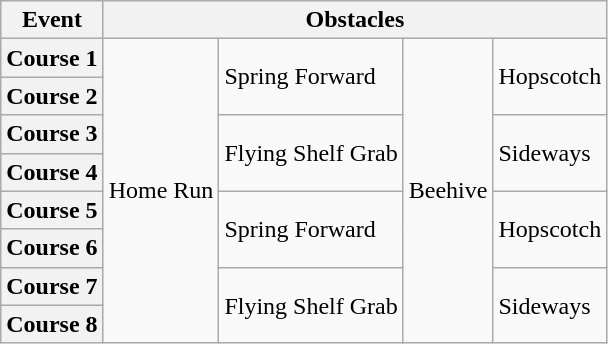<table class="wikitable">
<tr>
<th><strong>Event</strong></th>
<th colspan="4">Obstacles</th>
</tr>
<tr>
<th>Course 1</th>
<td rowspan="8">Home Run</td>
<td rowspan="2">Spring Forward</td>
<td rowspan="8">Beehive</td>
<td rowspan="2">Hopscotch</td>
</tr>
<tr>
<th>Course 2</th>
</tr>
<tr>
<th>Course 3</th>
<td rowspan="2">Flying Shelf Grab</td>
<td rowspan="2">Sideways</td>
</tr>
<tr>
<th>Course 4</th>
</tr>
<tr>
<th>Course 5</th>
<td rowspan="2">Spring Forward</td>
<td rowspan="2">Hopscotch</td>
</tr>
<tr>
<th>Course 6</th>
</tr>
<tr>
<th>Course 7</th>
<td rowspan="2">Flying Shelf Grab</td>
<td rowspan="2">Sideways</td>
</tr>
<tr>
<th>Course 8</th>
</tr>
</table>
